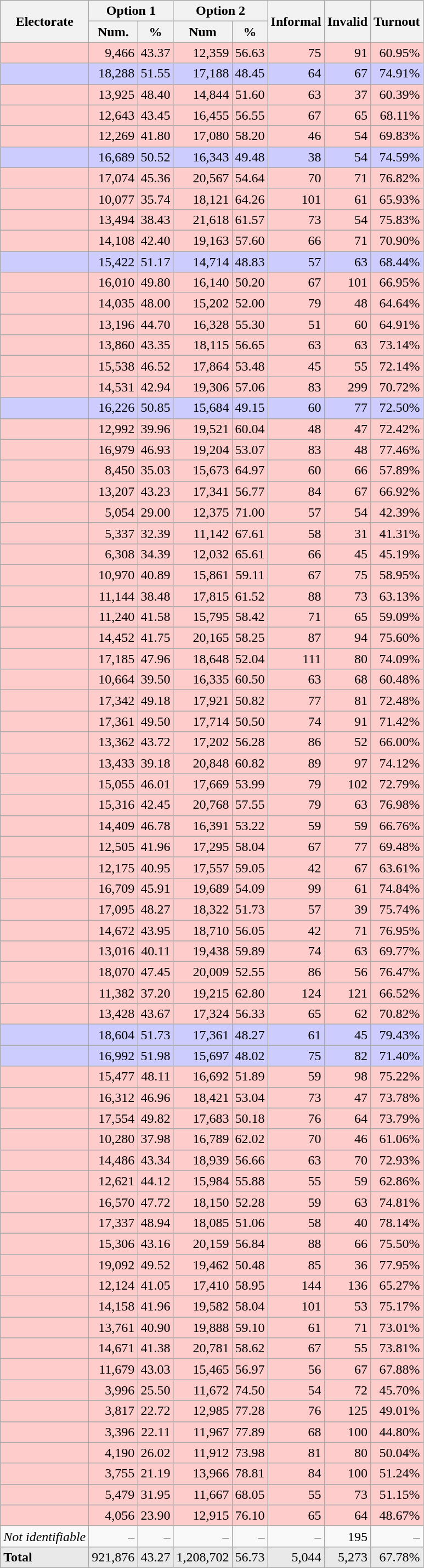<table class="wikitable sortable mw-collapsible mw-collapsed" style="text-align:right;">
<tr>
<th rowspan="2">Electorate</th>
<th colspan="2">Option 1 </th>
<th colspan="2">Option 2 </th>
<th rowspan="2">Informal</th>
<th rowspan="2">Invalid</th>
<th rowspan="2">Turnout</th>
</tr>
<tr>
<th>Num.</th>
<th>%</th>
<th>Num</th>
<th>%</th>
</tr>
<tr style="background:#fcc">
<td style="text-align:left;"></td>
<td>9,466</td>
<td>43.37</td>
<td>12,359</td>
<td>56.63</td>
<td>75</td>
<td>91</td>
<td>60.95%</td>
</tr>
<tr style="background:#ccf">
<td style="text-align:left;"></td>
<td>18,288</td>
<td>51.55</td>
<td>17,188</td>
<td>48.45</td>
<td>64</td>
<td>67</td>
<td>74.91%</td>
</tr>
<tr style="background:#fcc">
<td style="text-align:left;"></td>
<td>13,925</td>
<td>48.40</td>
<td>14,844</td>
<td>51.60</td>
<td>63</td>
<td>37</td>
<td>60.39%</td>
</tr>
<tr style="background:#fcc">
<td style="text-align:left;"></td>
<td>12,643</td>
<td>43.45</td>
<td>16,455</td>
<td>56.55</td>
<td>67</td>
<td>65</td>
<td>68.11%</td>
</tr>
<tr style="background:#fcc">
<td style="text-align:left;"></td>
<td>12,269</td>
<td>41.80</td>
<td>17,080</td>
<td>58.20</td>
<td>46</td>
<td>54</td>
<td>69.83%</td>
</tr>
<tr style="background:#ccf">
<td style="text-align:left;"></td>
<td>16,689</td>
<td>50.52</td>
<td>16,343</td>
<td>49.48</td>
<td>38</td>
<td>54</td>
<td>74.59%</td>
</tr>
<tr style="background:#fcc">
<td style="text-align:left;"></td>
<td>17,074</td>
<td>45.36</td>
<td>20,567</td>
<td>54.64</td>
<td>70</td>
<td>71</td>
<td>76.82%</td>
</tr>
<tr style="background:#fcc">
<td style="text-align:left;"></td>
<td>10,077</td>
<td>35.74</td>
<td>18,121</td>
<td>64.26</td>
<td>101</td>
<td>61</td>
<td>65.93%</td>
</tr>
<tr style="background:#fcc">
<td style="text-align:left;"></td>
<td>13,494</td>
<td>38.43</td>
<td>21,618</td>
<td>61.57</td>
<td>73</td>
<td>54</td>
<td>75.83%</td>
</tr>
<tr style="background:#fcc">
<td style="text-align:left;"></td>
<td>14,108</td>
<td>42.40</td>
<td>19,163</td>
<td>57.60</td>
<td>66</td>
<td>71</td>
<td>70.90%</td>
</tr>
<tr style="background:#ccf">
<td style="text-align:left;"></td>
<td>15,422</td>
<td>51.17</td>
<td>14,714</td>
<td>48.83</td>
<td>57</td>
<td>63</td>
<td>68.44%</td>
</tr>
<tr style="background:#fcc">
<td style="text-align:left;"></td>
<td>16,010</td>
<td>49.80</td>
<td>16,140</td>
<td>50.20</td>
<td>67</td>
<td>101</td>
<td>66.95%</td>
</tr>
<tr style="background:#fcc">
<td style="text-align:left;"></td>
<td>14,035</td>
<td>48.00</td>
<td>15,202</td>
<td>52.00</td>
<td>79</td>
<td>48</td>
<td>64.64%</td>
</tr>
<tr style="background:#fcc">
<td style="text-align:left;"></td>
<td>13,196</td>
<td>44.70</td>
<td>16,328</td>
<td>55.30</td>
<td>51</td>
<td>60</td>
<td>64.91%</td>
</tr>
<tr style="background:#fcc">
<td style="text-align:left;"></td>
<td>13,860</td>
<td>43.35</td>
<td>18,115</td>
<td>56.65</td>
<td>63</td>
<td>63</td>
<td>73.14%</td>
</tr>
<tr style="background:#fcc">
<td style="text-align:left;"></td>
<td>15,538</td>
<td>46.52</td>
<td>17,864</td>
<td>53.48</td>
<td>45</td>
<td>55</td>
<td>72.14%</td>
</tr>
<tr style="background:#fcc">
<td style="text-align:left;"></td>
<td>14,531</td>
<td>42.94</td>
<td>19,306</td>
<td>57.06</td>
<td>83</td>
<td>299</td>
<td>70.72%</td>
</tr>
<tr style="background:#ccf">
<td style="text-align:left;"></td>
<td>16,226</td>
<td>50.85</td>
<td>15,684</td>
<td>49.15</td>
<td>60</td>
<td>77</td>
<td>72.50%</td>
</tr>
<tr style="background:#fcc">
<td style="text-align:left;"></td>
<td>12,992</td>
<td>39.96</td>
<td>19,521</td>
<td>60.04</td>
<td>48</td>
<td>47</td>
<td>72.42%</td>
</tr>
<tr style="background:#fcc">
<td style="text-align:left;"></td>
<td>16,979</td>
<td>46.93</td>
<td>19,204</td>
<td>53.07</td>
<td>83</td>
<td>48</td>
<td>77.46%</td>
</tr>
<tr style="background:#fcc">
<td style="text-align:left;"></td>
<td>8,450</td>
<td>35.03</td>
<td>15,673</td>
<td>64.97</td>
<td>60</td>
<td>66</td>
<td>57.89%</td>
</tr>
<tr style="background:#fcc">
<td style="text-align:left;"></td>
<td>13,207</td>
<td>43.23</td>
<td>17,341</td>
<td>56.77</td>
<td>84</td>
<td>67</td>
<td>66.92%</td>
</tr>
<tr style="background:#fcc">
<td style="text-align:left;"></td>
<td>5,054</td>
<td>29.00</td>
<td>12,375</td>
<td>71.00</td>
<td>57</td>
<td>54</td>
<td>42.39%</td>
</tr>
<tr style="background:#fcc">
<td style="text-align:left;"></td>
<td>5,337</td>
<td>32.39</td>
<td>11,142</td>
<td>67.61</td>
<td>58</td>
<td>31</td>
<td>41.31%</td>
</tr>
<tr style="background:#fcc">
<td style="text-align:left;"></td>
<td>6,308</td>
<td>34.39</td>
<td>12,032</td>
<td>65.61</td>
<td>66</td>
<td>45</td>
<td>45.19%</td>
</tr>
<tr style="background:#fcc">
<td style="text-align:left;"></td>
<td>10,970</td>
<td>40.89</td>
<td>15,861</td>
<td>59.11</td>
<td>67</td>
<td>75</td>
<td>58.95%</td>
</tr>
<tr style="background:#fcc">
<td style="text-align:left;"></td>
<td>11,144</td>
<td>38.48</td>
<td>17,815</td>
<td>61.52</td>
<td>88</td>
<td>73</td>
<td>63.13%</td>
</tr>
<tr style="background:#fcc">
<td style="text-align:left;"></td>
<td>11,240</td>
<td>41.58</td>
<td>15,795</td>
<td>58.42</td>
<td>71</td>
<td>65</td>
<td>59.09%</td>
</tr>
<tr style="background:#fcc">
<td style="text-align:left;"></td>
<td>14,452</td>
<td>41.75</td>
<td>20,165</td>
<td>58.25</td>
<td>87</td>
<td>94</td>
<td>75.60%</td>
</tr>
<tr style="background:#fcc">
<td style="text-align:left;"></td>
<td>17,185</td>
<td>47.96</td>
<td>18,648</td>
<td>52.04</td>
<td>111</td>
<td>80</td>
<td>74.09%</td>
</tr>
<tr style="background:#fcc">
<td style="text-align:left;"></td>
<td>10,664</td>
<td>39.50</td>
<td>16,335</td>
<td>60.50</td>
<td>63</td>
<td>68</td>
<td>60.48%</td>
</tr>
<tr style="background:#fcc">
<td style="text-align:left;"></td>
<td>17,342</td>
<td>49.18</td>
<td>17,921</td>
<td>50.82</td>
<td>77</td>
<td>81</td>
<td>72.48%</td>
</tr>
<tr style="background:#fcc">
<td style="text-align:left;"></td>
<td>17,361</td>
<td>49.50</td>
<td>17,714</td>
<td>50.50</td>
<td>74</td>
<td>91</td>
<td>71.42%</td>
</tr>
<tr style="background:#fcc">
<td style="text-align:left;"></td>
<td>13,362</td>
<td>43.72</td>
<td>17,202</td>
<td>56.28</td>
<td>86</td>
<td>52</td>
<td>66.00%</td>
</tr>
<tr style="background:#fcc">
<td style="text-align:left;"></td>
<td>13,433</td>
<td>39.18</td>
<td>20,848</td>
<td>60.82</td>
<td>89</td>
<td>97</td>
<td>74.12%</td>
</tr>
<tr style="background:#fcc">
<td style="text-align:left;"></td>
<td>15,055</td>
<td>46.01</td>
<td>17,669</td>
<td>53.99</td>
<td>79</td>
<td>102</td>
<td>72.79%</td>
</tr>
<tr style="background:#fcc">
<td style="text-align:left;"></td>
<td>15,316</td>
<td>42.45</td>
<td>20,768</td>
<td>57.55</td>
<td>79</td>
<td>63</td>
<td>76.98%</td>
</tr>
<tr style="background:#fcc">
<td style="text-align:left;"></td>
<td>14,409</td>
<td>46.78</td>
<td>16,391</td>
<td>53.22</td>
<td>59</td>
<td>59</td>
<td>66.76%</td>
</tr>
<tr style="background:#fcc">
<td style="text-align:left;"></td>
<td>12,505</td>
<td>41.96</td>
<td>17,295</td>
<td>58.04</td>
<td>67</td>
<td>77</td>
<td>69.48%</td>
</tr>
<tr style="background:#fcc">
<td style="text-align:left;"></td>
<td>12,175</td>
<td>40.95</td>
<td>17,557</td>
<td>59.05</td>
<td>42</td>
<td>67</td>
<td>63.61%</td>
</tr>
<tr style="background:#fcc">
<td style="text-align:left;"></td>
<td>16,709</td>
<td>45.91</td>
<td>19,689</td>
<td>54.09</td>
<td>99</td>
<td>61</td>
<td>74.84%</td>
</tr>
<tr style="background:#fcc">
<td style="text-align:left;"></td>
<td>17,095</td>
<td>48.27</td>
<td>18,322</td>
<td>51.73</td>
<td>57</td>
<td>39</td>
<td>75.74%</td>
</tr>
<tr style="background:#fcc">
<td style="text-align:left;"></td>
<td>14,672</td>
<td>43.95</td>
<td>18,710</td>
<td>56.05</td>
<td>42</td>
<td>71</td>
<td>76.95%</td>
</tr>
<tr style="background:#fcc">
<td style="text-align:left;"></td>
<td>13,016</td>
<td>40.11</td>
<td>19,438</td>
<td>59.89</td>
<td>74</td>
<td>63</td>
<td>69.77%</td>
</tr>
<tr style="background:#fcc">
<td style="text-align:left;"></td>
<td>18,070</td>
<td>47.45</td>
<td>20,009</td>
<td>52.55</td>
<td>86</td>
<td>56</td>
<td>76.47%</td>
</tr>
<tr style="background:#fcc">
<td style="text-align:left;"></td>
<td>11,382</td>
<td>37.20</td>
<td>19,215</td>
<td>62.80</td>
<td>124</td>
<td>121</td>
<td>66.52%</td>
</tr>
<tr style="background:#fcc">
<td style="text-align:left;"></td>
<td>13,428</td>
<td>43.67</td>
<td>17,324</td>
<td>56.33</td>
<td>65</td>
<td>62</td>
<td>70.82%</td>
</tr>
<tr style="background:#ccf">
<td style="text-align:left;"></td>
<td>18,604</td>
<td>51.73</td>
<td>17,361</td>
<td>48.27</td>
<td>61</td>
<td>45</td>
<td>79.43%</td>
</tr>
<tr style="background:#ccf">
<td style="text-align:left;"></td>
<td>16,992</td>
<td>51.98</td>
<td>15,697</td>
<td>48.02</td>
<td>75</td>
<td>82</td>
<td>71.40%</td>
</tr>
<tr style="background:#fcc">
<td style="text-align:left;"></td>
<td>15,477</td>
<td>48.11</td>
<td>16,692</td>
<td>51.89</td>
<td>59</td>
<td>98</td>
<td>75.22%</td>
</tr>
<tr style="background:#fcc">
<td style="text-align:left;"></td>
<td>16,312</td>
<td>46.96</td>
<td>18,421</td>
<td>53.04</td>
<td>73</td>
<td>47</td>
<td>73.78%</td>
</tr>
<tr style="background:#fcc">
<td style="text-align:left;"></td>
<td>17,554</td>
<td>49.82</td>
<td>17,683</td>
<td>50.18</td>
<td>76</td>
<td>64</td>
<td>73.79%</td>
</tr>
<tr style="background:#fcc">
<td style="text-align:left;"></td>
<td>10,280</td>
<td>37.98</td>
<td>16,789</td>
<td>62.02</td>
<td>70</td>
<td>46</td>
<td>61.06%</td>
</tr>
<tr style="background:#fcc">
<td style="text-align:left;"></td>
<td>14,486</td>
<td>43.34</td>
<td>18,939</td>
<td>56.66</td>
<td>63</td>
<td>70</td>
<td>72.93%</td>
</tr>
<tr style="background:#fcc">
<td style="text-align:left;"></td>
<td>12,621</td>
<td>44.12</td>
<td>15,984</td>
<td>55.88</td>
<td>55</td>
<td>59</td>
<td>62.86%</td>
</tr>
<tr style="background:#fcc">
<td style="text-align:left;"></td>
<td>16,570</td>
<td>47.72</td>
<td>18,150</td>
<td>52.28</td>
<td>59</td>
<td>63</td>
<td>74.81%</td>
</tr>
<tr style="background:#fcc">
<td style="text-align:left;"></td>
<td>17,337</td>
<td>48.94</td>
<td>18,085</td>
<td>51.06</td>
<td>58</td>
<td>40</td>
<td>78.14%</td>
</tr>
<tr style="background:#fcc">
<td style="text-align:left;"></td>
<td>15,306</td>
<td>43.16</td>
<td>20,159</td>
<td>56.84</td>
<td>88</td>
<td>66</td>
<td>75.50%</td>
</tr>
<tr style="background:#fcc">
<td style="text-align:left;"></td>
<td>19,092</td>
<td>49.52</td>
<td>19,462</td>
<td>50.48</td>
<td>85</td>
<td>36</td>
<td>77.95%</td>
</tr>
<tr style="background:#fcc">
<td style="text-align:left;"></td>
<td>12,124</td>
<td>41.05</td>
<td>17,410</td>
<td>58.95</td>
<td>144</td>
<td>136</td>
<td>65.27%</td>
</tr>
<tr style="background:#fcc">
<td style="text-align:left;"></td>
<td>14,158</td>
<td>41.96</td>
<td>19,582</td>
<td>58.04</td>
<td>101</td>
<td>53</td>
<td>75.17%</td>
</tr>
<tr style="background:#fcc">
<td style="text-align:left;"></td>
<td>13,761</td>
<td>40.90</td>
<td>19,888</td>
<td>59.10</td>
<td>61</td>
<td>71</td>
<td>73.01%</td>
</tr>
<tr style="background:#fcc">
<td style="text-align:left;"></td>
<td>14,671</td>
<td>41.38</td>
<td>20,781</td>
<td>58.62</td>
<td>67</td>
<td>55</td>
<td>73.81%</td>
</tr>
<tr style="background:#fcc">
<td style="text-align:left;"></td>
<td>11,679</td>
<td>43.03</td>
<td>15,465</td>
<td>56.97</td>
<td>56</td>
<td>67</td>
<td>67.88%</td>
</tr>
<tr style="background:#fcc">
<td style="text-align:left;"></td>
<td>3,996</td>
<td>25.50</td>
<td>11,672</td>
<td>74.50</td>
<td>54</td>
<td>72</td>
<td>45.70%</td>
</tr>
<tr style="background:#fcc">
<td style="text-align:left;"></td>
<td>3,817</td>
<td>22.72</td>
<td>12,985</td>
<td>77.28</td>
<td>76</td>
<td>125</td>
<td>49.01%</td>
</tr>
<tr style="background:#fcc">
<td style="text-align:left;"></td>
<td>3,396</td>
<td>22.11</td>
<td>11,967</td>
<td>77.89</td>
<td>68</td>
<td>100</td>
<td>44.80%</td>
</tr>
<tr style="background:#fcc">
<td style="text-align:left;"></td>
<td>4,190</td>
<td>26.02</td>
<td>11,912</td>
<td>73.98</td>
<td>81</td>
<td>80</td>
<td>50.04%</td>
</tr>
<tr style="background:#fcc">
<td style="text-align:left;"></td>
<td>3,755</td>
<td>21.19</td>
<td>13,966</td>
<td>78.81</td>
<td>84</td>
<td>100</td>
<td>51.24%</td>
</tr>
<tr style="background:#fcc">
<td style="text-align:left;"></td>
<td>5,479</td>
<td>31.95</td>
<td>11,667</td>
<td>68.05</td>
<td>55</td>
<td>73</td>
<td>51.15%</td>
</tr>
<tr style="background:#fcc">
<td style="text-align:left;"></td>
<td>4,056</td>
<td>23.90</td>
<td>12,915</td>
<td>76.10</td>
<td>65</td>
<td>64</td>
<td>48.67%</td>
</tr>
<tr>
<td style="text-align:left;"><em>Not identifiable</em></td>
<td>–</td>
<td>–</td>
<td>–</td>
<td>–</td>
<td>–</td>
<td>195</td>
<td>–</td>
</tr>
<tr bgcolor="#e9e9e9" class=sortbottom>
<td style="text-align:left;"><strong>Total</strong></td>
<td>921,876</td>
<td>43.27</td>
<td>1,208,702</td>
<td>56.73</td>
<td>5,044</td>
<td>5,273</td>
<td>67.78%</td>
</tr>
</table>
